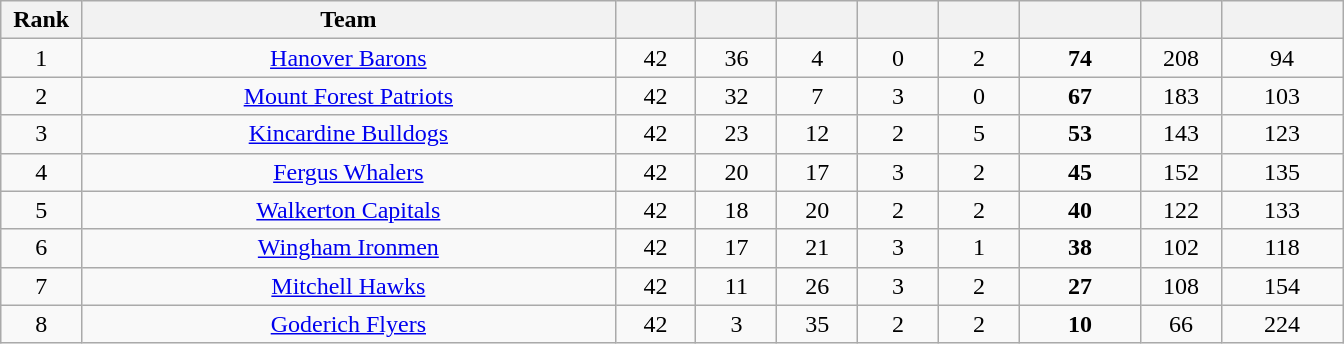<table class="wikitable" style="text-align:center">
<tr>
<th bgcolor="#DDDDFF" width="5%">Rank</th>
<th bgcolor="#DDDDFF" width="33%">Team</th>
<th bgcolor="#DDDDFF" width="5%"></th>
<th bgcolor="#DDDDFF" width="5%"></th>
<th bgcolor="#DDDDFF" width="5%"></th>
<th bgcolor="#DDDDFF" width="5%"></th>
<th bgcolor="#DDDDFF" width="5%"></th>
<th bgcolor="#DDDDFF" width="7.5%"></th>
<th bgcolor="#DDDDFF" width="5%"></th>
<th bgcolor="#DDDDFF" width="7.5%"></th>
</tr>
<tr>
<td>1</td>
<td><a href='#'>Hanover Barons</a></td>
<td>42</td>
<td>36</td>
<td>4</td>
<td>0</td>
<td>2</td>
<td><strong>74</strong></td>
<td>208</td>
<td>94</td>
</tr>
<tr>
<td>2</td>
<td><a href='#'>Mount Forest Patriots</a></td>
<td>42</td>
<td>32</td>
<td>7</td>
<td>3</td>
<td>0</td>
<td><strong>67</strong></td>
<td>183</td>
<td>103</td>
</tr>
<tr>
<td>3</td>
<td><a href='#'>Kincardine Bulldogs</a></td>
<td>42</td>
<td>23</td>
<td>12</td>
<td>2</td>
<td>5</td>
<td><strong>53</strong></td>
<td>143</td>
<td>123</td>
</tr>
<tr>
<td>4</td>
<td><a href='#'>Fergus Whalers</a></td>
<td>42</td>
<td>20</td>
<td>17</td>
<td>3</td>
<td>2</td>
<td><strong>45</strong></td>
<td>152</td>
<td>135</td>
</tr>
<tr>
<td>5</td>
<td><a href='#'>Walkerton Capitals</a></td>
<td>42</td>
<td>18</td>
<td>20</td>
<td>2</td>
<td>2</td>
<td><strong>40</strong></td>
<td>122</td>
<td>133</td>
</tr>
<tr>
<td>6</td>
<td><a href='#'>Wingham Ironmen</a></td>
<td>42</td>
<td>17</td>
<td>21</td>
<td>3</td>
<td>1</td>
<td><strong>38</strong></td>
<td>102</td>
<td>118</td>
</tr>
<tr>
<td>7</td>
<td><a href='#'>Mitchell Hawks</a></td>
<td>42</td>
<td>11</td>
<td>26</td>
<td>3</td>
<td>2</td>
<td><strong>27</strong></td>
<td>108</td>
<td>154</td>
</tr>
<tr>
<td>8</td>
<td><a href='#'>Goderich Flyers</a></td>
<td>42</td>
<td>3</td>
<td>35</td>
<td>2</td>
<td>2</td>
<td><strong>10</strong></td>
<td>66</td>
<td>224</td>
</tr>
</table>
